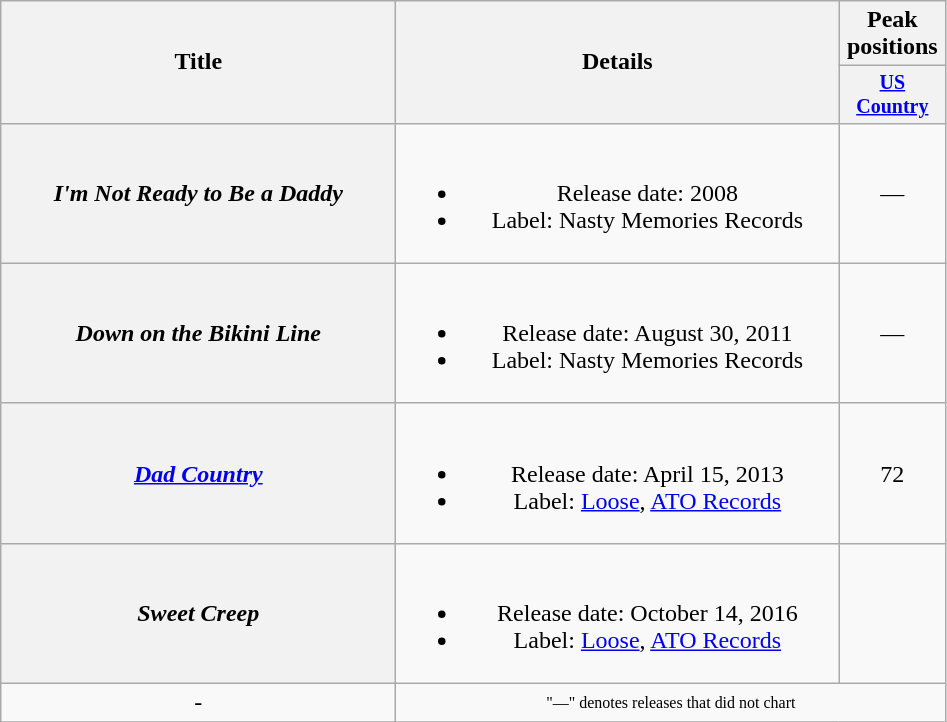<table class="wikitable plainrowheaders" style="text-align:center;">
<tr>
<th rowspan="2" style="width:16em;">Title</th>
<th rowspan="2" style="width:18em;">Details</th>
<th>Peak positions</th>
</tr>
<tr style="font-size:smaller;">
<th width="65"><a href='#'>US Country</a><br></th>
</tr>
<tr>
<th scope="row"><em>I'm Not Ready to Be a Daddy</em></th>
<td><br><ul><li>Release date: 2008</li><li>Label: Nasty Memories Records</li></ul></td>
<td>—</td>
</tr>
<tr>
<th scope="row"><em>Down on the Bikini Line</em></th>
<td><br><ul><li>Release date: August 30, 2011</li><li>Label: Nasty Memories Records</li></ul></td>
<td>—</td>
</tr>
<tr>
<th scope="row"><em><a href='#'>Dad Country</a></em></th>
<td><br><ul><li>Release date: April 15, 2013</li><li>Label: <a href='#'>Loose</a>, <a href='#'>ATO Records</a></li></ul></td>
<td>72</td>
</tr>
<tr>
<th scope="row"><em>Sweet Creep</em></th>
<td><br><ul><li>Release date: October 14, 2016</li><li>Label: <a href='#'>Loose</a>, <a href='#'>ATO Records</a></li></ul></td>
</tr>
<tr>
<td>-</td>
<td colspan="3" style="font-size:8pt">"—" denotes releases that did not chart</td>
</tr>
<tr>
</tr>
</table>
